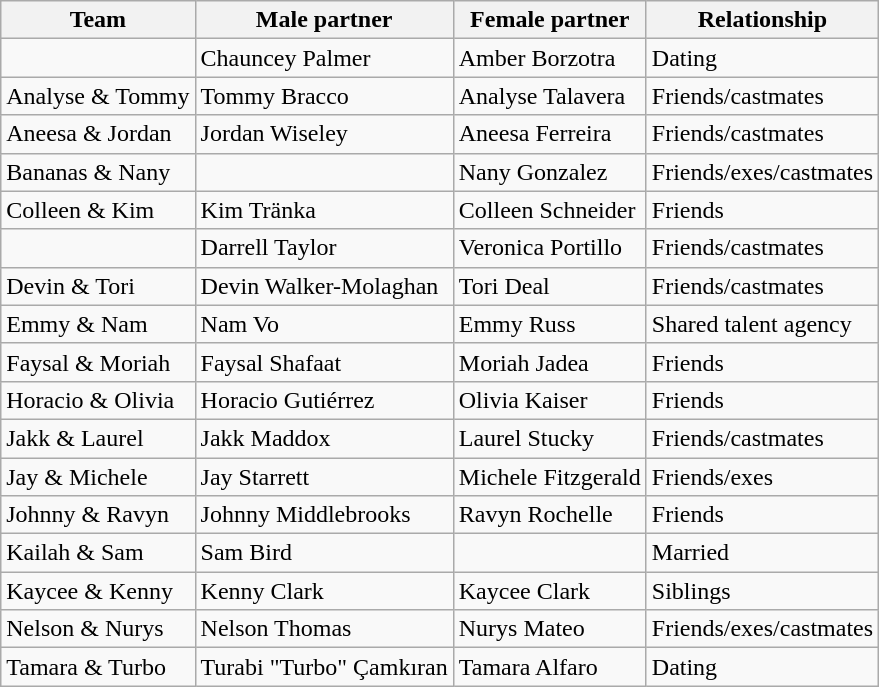<table class="wikitable sortable">
<tr>
<th>Team</th>
<th>Male partner</th>
<th>Female partner</th>
<th>Relationship</th>
</tr>
<tr>
<td></td>
<td>Chauncey Palmer</td>
<td>Amber Borzotra</td>
<td>Dating</td>
</tr>
<tr>
<td>Analyse & Tommy</td>
<td>Tommy Bracco</td>
<td>Analyse Talavera</td>
<td>Friends/castmates</td>
</tr>
<tr>
<td>Aneesa & Jordan</td>
<td>Jordan Wiseley</td>
<td>Aneesa Ferreira</td>
<td>Friends/castmates</td>
</tr>
<tr>
<td>Bananas & Nany</td>
<td></td>
<td>Nany Gonzalez</td>
<td>Friends/exes/castmates</td>
</tr>
<tr>
<td>Colleen & Kim</td>
<td>Kim Tränka</td>
<td>Colleen Schneider</td>
<td>Friends</td>
</tr>
<tr>
<td></td>
<td>Darrell Taylor</td>
<td>Veronica Portillo</td>
<td>Friends/castmates</td>
</tr>
<tr>
<td>Devin & Tori</td>
<td>Devin Walker-Molaghan</td>
<td>Tori Deal</td>
<td>Friends/castmates</td>
</tr>
<tr>
<td>Emmy & Nam</td>
<td>Nam Vo</td>
<td>Emmy Russ</td>
<td nowrap>Shared talent agency</td>
</tr>
<tr>
<td>Faysal & Moriah</td>
<td>Faysal Shafaat</td>
<td>Moriah Jadea</td>
<td>Friends</td>
</tr>
<tr>
<td>Horacio & Olivia</td>
<td>Horacio Gutiérrez</td>
<td>Olivia Kaiser</td>
<td>Friends</td>
</tr>
<tr>
<td>Jakk & Laurel</td>
<td>Jakk Maddox</td>
<td>Laurel Stucky</td>
<td>Friends/castmates</td>
</tr>
<tr>
<td>Jay & Michele</td>
<td>Jay Starrett</td>
<td>Michele Fitzgerald</td>
<td>Friends/exes</td>
</tr>
<tr>
<td>Johnny & Ravyn</td>
<td>Johnny Middlebrooks</td>
<td>Ravyn Rochelle</td>
<td>Friends</td>
</tr>
<tr>
<td>Kailah & Sam</td>
<td>Sam Bird</td>
<td></td>
<td>Married</td>
</tr>
<tr>
<td>Kaycee & Kenny</td>
<td>Kenny Clark</td>
<td>Kaycee Clark</td>
<td>Siblings</td>
</tr>
<tr>
<td>Nelson & Nurys</td>
<td>Nelson Thomas</td>
<td>Nurys Mateo</td>
<td>Friends/exes/castmates</td>
</tr>
<tr>
<td>Tamara & Turbo</td>
<td>Turabi "Turbo" Çamkıran</td>
<td>Tamara Alfaro</td>
<td>Dating</td>
</tr>
</table>
